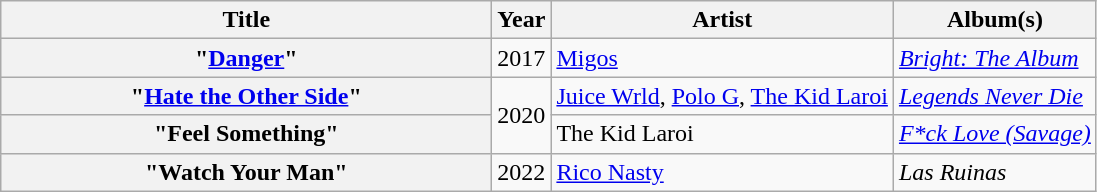<table class="wikitable plainrowheaders">
<tr>
<th scope="col" style="width:20em;">Title</th>
<th scope="col" style="width:1em;">Year</th>
<th scope="col">Artist</th>
<th scope="col">Album(s)</th>
</tr>
<tr>
<th scope="row">"<a href='#'>Danger</a>"</th>
<td>2017</td>
<td><a href='#'>Migos</a></td>
<td><em><a href='#'>Bright: The Album</a></em></td>
</tr>
<tr>
<th scope="row">"<a href='#'>Hate the Other Side</a>"</th>
<td rowspan="2">2020</td>
<td><a href='#'>Juice Wrld</a>, <a href='#'>Polo G</a>, <a href='#'>The Kid Laroi</a></td>
<td><em><a href='#'>Legends Never Die</a></em></td>
</tr>
<tr>
<th scope="row">"Feel Something"</th>
<td>The Kid Laroi</td>
<td><em><a href='#'>F*ck Love (Savage)</a></em></td>
</tr>
<tr>
<th scope="row">"Watch Your Man"</th>
<td>2022</td>
<td><a href='#'>Rico Nasty</a></td>
<td><em>Las Ruinas</em></td>
</tr>
</table>
